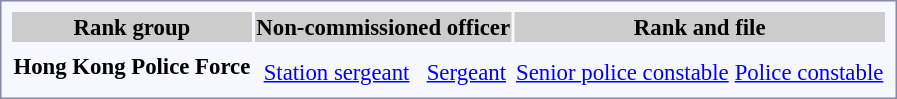<table style="border:1px solid #8888aa; background-color:#f7f8ff; padding:5px; font-size:95%; margin: 0px 12px 12px 0px; text-align:center;">
<tr style="background-color:#CCCCCC;">
<th>Rank group</th>
<th colspan=2>Non-commissioned officer</th>
<th colspan=2>Rank and file</th>
</tr>
<tr>
<td rowspan=3><strong>Hong Kong Police Force</strong></td>
<td></td>
<td></td>
<td></td>
<td></td>
</tr>
<tr>
<td></td>
<td></td>
<td></td>
<td></td>
</tr>
<tr>
<td><a href='#'>Station sergeant</a></td>
<td><a href='#'>Sergeant</a></td>
<td><a href='#'>Senior police constable</a></td>
<td><a href='#'>Police constable</a></td>
</tr>
</table>
